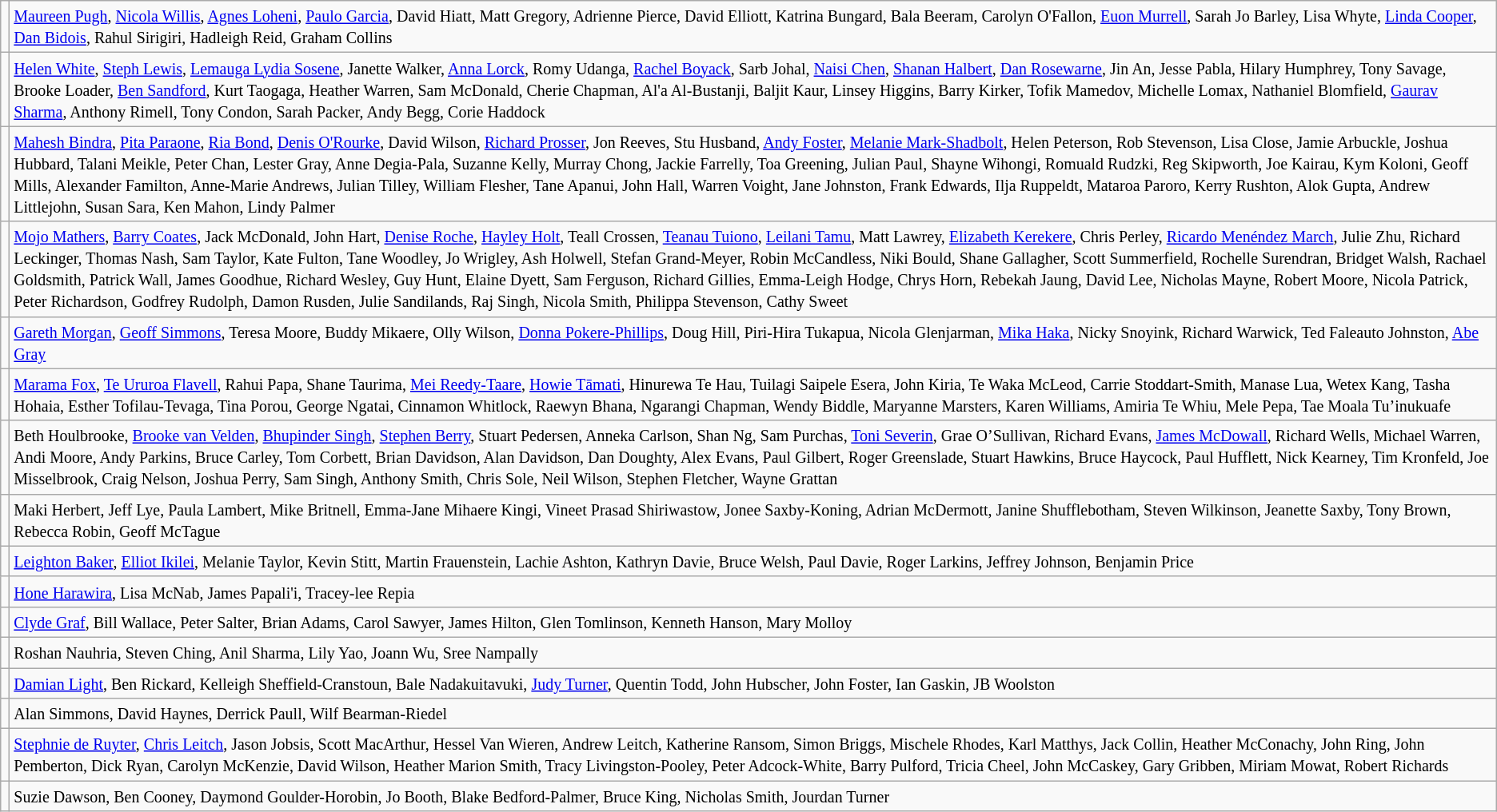<table class="wikitable">
<tr>
<td></td>
<td><small><a href='#'>Maureen Pugh</a>, <a href='#'>Nicola Willis</a>, <a href='#'>Agnes Loheni</a>, <a href='#'>Paulo Garcia</a>, David Hiatt, Matt Gregory, Adrienne Pierce, David Elliott, Katrina Bungard, Bala Beeram, Carolyn O'Fallon, <a href='#'>Euon Murrell</a>, Sarah Jo Barley, Lisa Whyte, <a href='#'>Linda Cooper</a>, <a href='#'>Dan Bidois</a>, Rahul Sirigiri, Hadleigh Reid, Graham Collins</small></td>
</tr>
<tr>
<td></td>
<td><small><a href='#'>Helen White</a>, <a href='#'>Steph Lewis</a>, <a href='#'>Lemauga Lydia Sosene</a>, Janette Walker, <a href='#'>Anna Lorck</a>, Romy Udanga, <a href='#'>Rachel Boyack</a>, Sarb Johal, <a href='#'>Naisi Chen</a>, <a href='#'>Shanan Halbert</a>, <a href='#'>Dan Rosewarne</a>, Jin An, Jesse Pabla, Hilary Humphrey, Tony Savage, Brooke Loader, <a href='#'>Ben Sandford</a>, Kurt Taogaga, Heather Warren, Sam McDonald, Cherie Chapman, Al'a Al-Bustanji, Baljit Kaur, Linsey Higgins, Barry Kirker, Tofik Mamedov, Michelle Lomax, Nathaniel Blomfield, <a href='#'>Gaurav Sharma</a>, Anthony Rimell, Tony Condon, Sarah Packer, Andy Begg, Corie Haddock</small></td>
</tr>
<tr>
<td></td>
<td><small><a href='#'>Mahesh Bindra</a>, <a href='#'>Pita Paraone</a>, <a href='#'>Ria Bond</a>, <a href='#'>Denis O'Rourke</a>, David Wilson, <a href='#'>Richard Prosser</a>, Jon Reeves, Stu Husband, <a href='#'>Andy Foster</a>, <a href='#'>Melanie Mark-Shadbolt</a>, Helen Peterson, Rob Stevenson, Lisa Close, Jamie Arbuckle, Joshua Hubbard, Talani Meikle, Peter Chan, Lester Gray, Anne Degia-Pala, Suzanne Kelly, Murray Chong, Jackie Farrelly, Toa Greening, Julian Paul, Shayne Wihongi, Romuald Rudzki, Reg Skipworth, Joe Kairau, Kym Koloni, Geoff Mills, Alexander Familton, Anne-Marie Andrews, Julian Tilley, William Flesher, Tane Apanui, John Hall, Warren Voight, Jane Johnston, Frank Edwards, Ilja Ruppeldt, Mataroa Paroro, Kerry Rushton, Alok Gupta, Andrew Littlejohn, Susan Sara, Ken Mahon, Lindy Palmer</small></td>
</tr>
<tr>
<td></td>
<td><small><a href='#'>Mojo Mathers</a>, <a href='#'>Barry Coates</a>, Jack McDonald, John Hart, <a href='#'>Denise Roche</a>, <a href='#'>Hayley Holt</a>, Teall Crossen, <a href='#'>Teanau Tuiono</a>, <a href='#'>Leilani Tamu</a>, Matt Lawrey, <a href='#'>Elizabeth Kerekere</a>, Chris Perley, <a href='#'>Ricardo Menéndez March</a>, Julie Zhu, Richard Leckinger, Thomas Nash, Sam Taylor, Kate Fulton, Tane Woodley, Jo Wrigley, Ash Holwell, Stefan Grand-Meyer, Robin McCandless, Niki Bould, Shane Gallagher, Scott Summerfield, Rochelle Surendran, Bridget Walsh, Rachael Goldsmith, Patrick Wall, James Goodhue, Richard Wesley, Guy Hunt, Elaine Dyett, Sam Ferguson, Richard Gillies, Emma-Leigh Hodge, Chrys Horn, Rebekah Jaung, David Lee, Nicholas Mayne, Robert Moore, Nicola Patrick, Peter Richardson, Godfrey Rudolph, Damon Rusden, Julie Sandilands, Raj Singh, Nicola Smith, Philippa Stevenson, Cathy Sweet</small></td>
</tr>
<tr>
<td></td>
<td><small><a href='#'>Gareth Morgan</a>, <a href='#'>Geoff Simmons</a>, Teresa Moore, Buddy Mikaere, Olly Wilson, <a href='#'>Donna Pokere-Phillips</a>, Doug Hill, Piri-Hira Tukapua, Nicola Glenjarman, <a href='#'>Mika Haka</a>, Nicky Snoyink, Richard Warwick, Ted Faleauto Johnston, <a href='#'>Abe Gray</a></small></td>
</tr>
<tr>
<td></td>
<td><small><a href='#'>Marama Fox</a>, <a href='#'>Te Ururoa Flavell</a>, Rahui Papa, Shane Taurima, <a href='#'>Mei Reedy-Taare</a>, <a href='#'>Howie Tāmati</a>, Hinurewa Te Hau, Tuilagi Saipele Esera, John Kiria, Te Waka McLeod, Carrie Stoddart-Smith, Manase Lua, Wetex Kang, Tasha Hohaia, Esther Tofilau-Tevaga, Tina Porou, George Ngatai, Cinnamon Whitlock, Raewyn Bhana, Ngarangi Chapman, Wendy Biddle, Maryanne Marsters, Karen Williams, Amiria Te Whiu, Mele Pepa, Tae Moala Tu’inukuafe</small></td>
</tr>
<tr>
<td></td>
<td><small>Beth Houlbrooke, <a href='#'>Brooke van Velden</a>, <a href='#'>Bhupinder Singh</a>, <a href='#'>Stephen Berry</a>, Stuart Pedersen, Anneka Carlson, Shan Ng, Sam Purchas, <a href='#'>Toni Severin</a>, Grae O’Sullivan, Richard Evans, <a href='#'>James McDowall</a>, Richard Wells, Michael Warren, Andi Moore, Andy Parkins, Bruce Carley, Tom Corbett, Brian Davidson, Alan Davidson, Dan Doughty, Alex Evans, Paul Gilbert, Roger Greenslade, Stuart Hawkins, Bruce Haycock, Paul Hufflett, Nick Kearney, Tim Kronfeld, Joe Misselbrook, Craig Nelson, Joshua Perry, Sam Singh, Anthony Smith, Chris Sole, Neil Wilson, Stephen Fletcher, Wayne Grattan</small></td>
</tr>
<tr>
<td></td>
<td><small>Maki Herbert, Jeff Lye, Paula Lambert, Mike Britnell, Emma-Jane Mihaere Kingi, Vineet Prasad Shiriwastow, Jonee Saxby-Koning, Adrian McDermott, Janine Shufflebotham, Steven Wilkinson, Jeanette Saxby, Tony Brown, Rebecca Robin, Geoff McTague</small></td>
</tr>
<tr>
<td></td>
<td><small><a href='#'>Leighton Baker</a>, <a href='#'>Elliot Ikilei</a>, Melanie Taylor, Kevin Stitt, Martin Frauenstein, Lachie Ashton, Kathryn Davie, Bruce Welsh, Paul Davie, Roger Larkins, Jeffrey Johnson, Benjamin Price</small></td>
</tr>
<tr>
<td></td>
<td><small><a href='#'>Hone Harawira</a>, Lisa McNab, James Papali'i, Tracey-lee Repia</small></td>
</tr>
<tr>
<td></td>
<td><small><a href='#'>Clyde Graf</a>, Bill Wallace, Peter Salter, Brian Adams, Carol Sawyer, James Hilton, Glen Tomlinson, Kenneth Hanson, Mary Molloy</small></td>
</tr>
<tr>
<td></td>
<td><small>Roshan Nauhria, Steven Ching, Anil Sharma, Lily Yao, Joann Wu, Sree Nampally</small></td>
</tr>
<tr>
<td></td>
<td><small><a href='#'>Damian Light</a>, Ben Rickard, Kelleigh Sheffield-Cranstoun, Bale Nadakuitavuki, <a href='#'>Judy Turner</a>, Quentin Todd, John Hubscher, John Foster, Ian Gaskin, JB Woolston</small></td>
</tr>
<tr>
<td></td>
<td><small>Alan Simmons, David Haynes, Derrick Paull, Wilf Bearman-Riedel</small></td>
</tr>
<tr>
<td></td>
<td><small><a href='#'>Stephnie de Ruyter</a>, <a href='#'>Chris Leitch</a>, Jason Jobsis, Scott MacArthur, Hessel Van Wieren, Andrew Leitch, Katherine Ransom, Simon Briggs, Mischele Rhodes, Karl Matthys, Jack Collin, Heather McConachy, John Ring, John Pemberton, Dick Ryan, Carolyn McKenzie, David Wilson, Heather Marion Smith, Tracy Livingston-Pooley, Peter Adcock-White, Barry Pulford, Tricia Cheel, John McCaskey, Gary Gribben, Miriam Mowat, Robert Richards</small></td>
</tr>
<tr>
<td></td>
<td><small>Suzie Dawson, Ben Cooney, Daymond Goulder-Horobin, Jo Booth, Blake Bedford-Palmer, Bruce King, Nicholas Smith, Jourdan Turner</small></td>
</tr>
</table>
